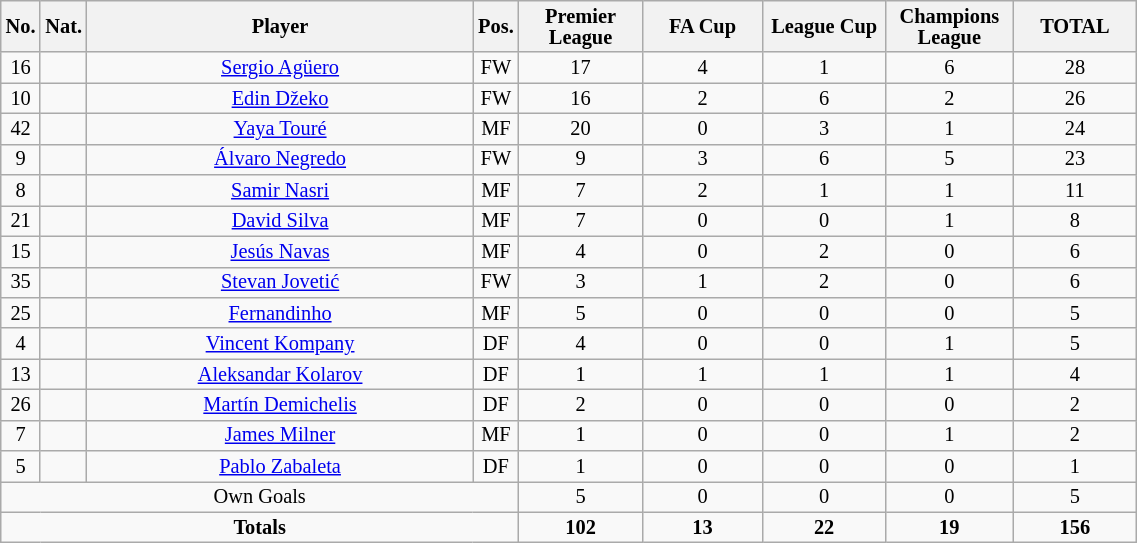<table class="wikitable sortable alternance" style="font-size:85%; text-align:center; line-height:14px; width:60%;">
<tr>
<th width=10>No.</th>
<th width=10>Nat.</th>
<th scope="col" style="width:275px;">Player</th>
<th width=10>Pos.</th>
<th width=80>Premier League</th>
<th width=80>FA Cup</th>
<th width=80>League Cup</th>
<th width=80>Champions League</th>
<th width=80>TOTAL</th>
</tr>
<tr>
<td>16</td>
<td></td>
<td><a href='#'>Sergio Agüero</a></td>
<td>FW</td>
<td>17</td>
<td>4</td>
<td>1</td>
<td>6</td>
<td>28</td>
</tr>
<tr>
<td>10</td>
<td></td>
<td><a href='#'>Edin Džeko</a></td>
<td>FW</td>
<td>16</td>
<td>2</td>
<td>6</td>
<td>2</td>
<td>26</td>
</tr>
<tr>
<td>42</td>
<td></td>
<td><a href='#'>Yaya Touré</a></td>
<td>MF</td>
<td>20</td>
<td>0</td>
<td>3</td>
<td>1</td>
<td>24</td>
</tr>
<tr>
<td>9</td>
<td></td>
<td><a href='#'>Álvaro Negredo</a></td>
<td>FW</td>
<td>9</td>
<td>3</td>
<td>6</td>
<td>5</td>
<td>23</td>
</tr>
<tr>
<td>8</td>
<td></td>
<td><a href='#'>Samir Nasri</a></td>
<td>MF</td>
<td>7</td>
<td>2</td>
<td>1</td>
<td>1</td>
<td>11</td>
</tr>
<tr>
<td>21</td>
<td></td>
<td><a href='#'>David Silva</a></td>
<td>MF</td>
<td>7</td>
<td>0</td>
<td>0</td>
<td>1</td>
<td>8</td>
</tr>
<tr>
<td>15</td>
<td></td>
<td><a href='#'>Jesús Navas</a></td>
<td>MF</td>
<td>4</td>
<td>0</td>
<td>2</td>
<td>0</td>
<td>6</td>
</tr>
<tr>
<td>35</td>
<td></td>
<td><a href='#'>Stevan Jovetić</a></td>
<td>FW</td>
<td>3</td>
<td>1</td>
<td>2</td>
<td>0</td>
<td>6</td>
</tr>
<tr>
<td>25</td>
<td></td>
<td><a href='#'>Fernandinho</a></td>
<td>MF</td>
<td>5</td>
<td>0</td>
<td>0</td>
<td>0</td>
<td>5</td>
</tr>
<tr>
<td>4</td>
<td></td>
<td><a href='#'>Vincent Kompany</a></td>
<td>DF</td>
<td>4</td>
<td>0</td>
<td>0</td>
<td>1</td>
<td>5</td>
</tr>
<tr>
<td>13</td>
<td></td>
<td><a href='#'>Aleksandar Kolarov</a></td>
<td>DF</td>
<td>1</td>
<td>1</td>
<td>1</td>
<td>1</td>
<td>4</td>
</tr>
<tr>
<td>26</td>
<td></td>
<td><a href='#'>Martín Demichelis</a></td>
<td>DF</td>
<td>2</td>
<td>0</td>
<td>0</td>
<td>0</td>
<td>2</td>
</tr>
<tr>
<td>7</td>
<td></td>
<td><a href='#'>James Milner</a></td>
<td>MF</td>
<td>1</td>
<td>0</td>
<td>0</td>
<td>1</td>
<td>2</td>
</tr>
<tr>
<td>5</td>
<td></td>
<td><a href='#'>Pablo Zabaleta</a></td>
<td>DF</td>
<td>1</td>
<td>0</td>
<td>0</td>
<td>0</td>
<td>1</td>
</tr>
<tr class="sortbottom">
<td colspan="4">Own Goals</td>
<td>5</td>
<td>0</td>
<td>0</td>
<td>0</td>
<td>5</td>
</tr>
<tr class="sortbottom">
<td colspan="4"><strong>Totals</strong></td>
<td><strong>102</strong></td>
<td><strong>13</strong></td>
<td><strong>22</strong></td>
<td><strong>19</strong></td>
<td><strong>156</strong></td>
</tr>
</table>
